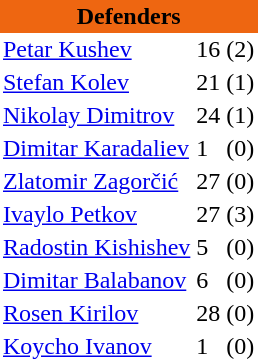<table class="toccolours" border="0" cellpadding="2" cellspacing="0" align="left" style="margin:0.5em;">
<tr>
<th colspan="4" align="center" bgcolor="#ee6611"><span>Defenders</span></th>
</tr>
<tr>
<td> <a href='#'>Petar Kushev</a></td>
<td>16</td>
<td>(2)</td>
</tr>
<tr>
<td> <a href='#'>Stefan Kolev</a></td>
<td>21</td>
<td>(1)</td>
</tr>
<tr>
<td> <a href='#'>Nikolay Dimitrov</a></td>
<td>24</td>
<td>(1)</td>
</tr>
<tr>
<td> <a href='#'>Dimitar Karadaliev</a></td>
<td>1</td>
<td>(0)</td>
</tr>
<tr>
<td> <a href='#'>Zlatomir Zagorčić</a></td>
<td>27</td>
<td>(0)</td>
</tr>
<tr>
<td> <a href='#'>Ivaylo Petkov</a></td>
<td>27</td>
<td>(3)</td>
</tr>
<tr>
<td> <a href='#'>Radostin Kishishev</a></td>
<td>5</td>
<td>(0)</td>
</tr>
<tr>
<td> <a href='#'>Dimitar Balabanov</a></td>
<td>6</td>
<td>(0)</td>
</tr>
<tr>
<td> <a href='#'>Rosen Kirilov</a></td>
<td>28</td>
<td>(0)</td>
</tr>
<tr>
<td> <a href='#'>Koycho Ivanov</a></td>
<td>1</td>
<td>(0)</td>
</tr>
<tr>
</tr>
</table>
